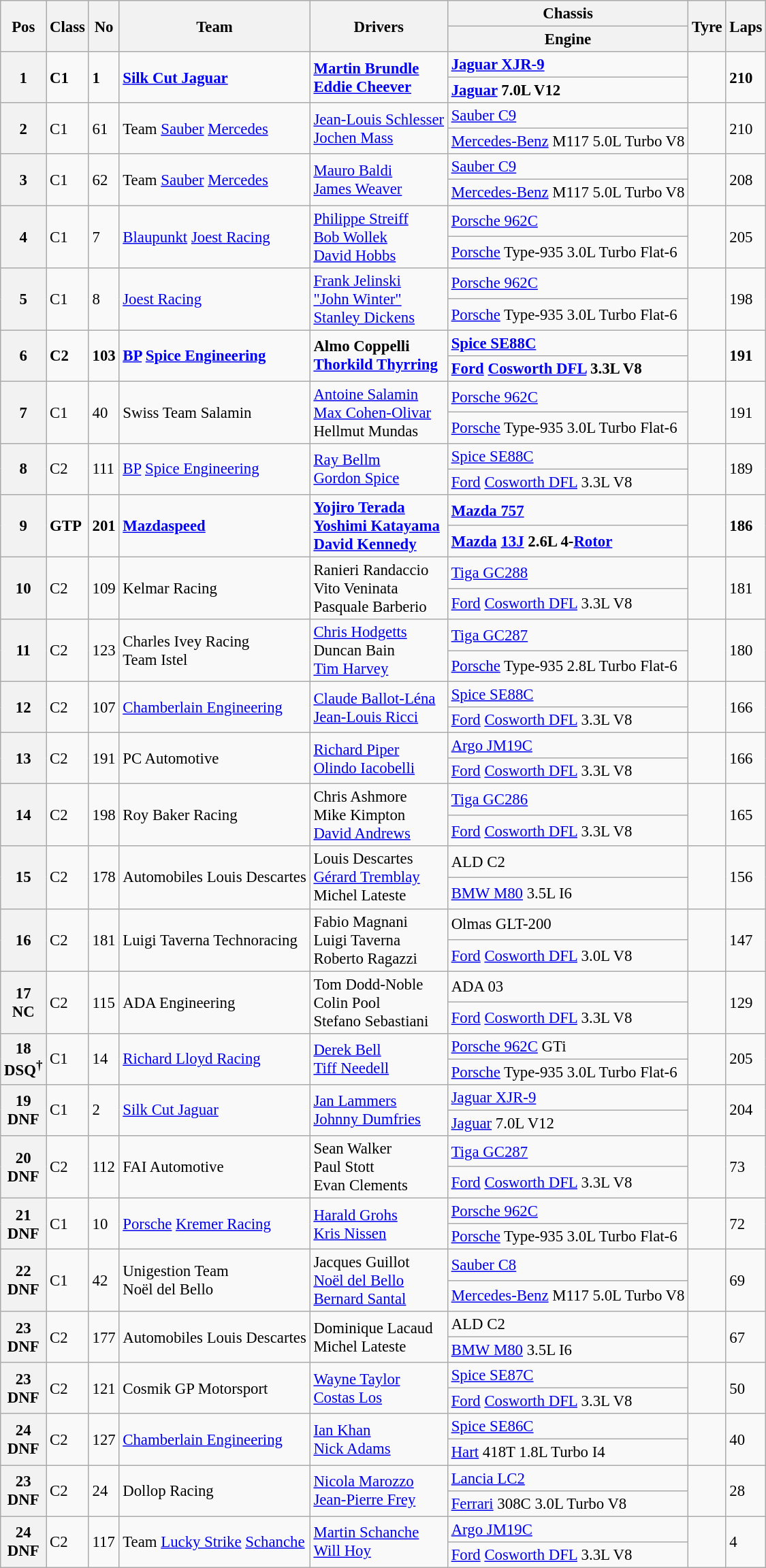<table class="wikitable" style="font-size: 95%;">
<tr>
<th rowspan=2>Pos</th>
<th rowspan=2>Class</th>
<th rowspan=2>No</th>
<th rowspan=2>Team</th>
<th rowspan=2>Drivers</th>
<th>Chassis</th>
<th rowspan=2>Tyre</th>
<th rowspan=2>Laps</th>
</tr>
<tr>
<th>Engine</th>
</tr>
<tr style="font-weight:bold">
<th rowspan=2>1</th>
<td rowspan=2>C1</td>
<td rowspan=2>1</td>
<td rowspan=2> <a href='#'>Silk Cut Jaguar</a></td>
<td rowspan=2> <a href='#'>Martin Brundle</a><br> <a href='#'>Eddie Cheever</a></td>
<td><a href='#'>Jaguar XJR-9</a></td>
<td rowspan=2></td>
<td rowspan=2>210</td>
</tr>
<tr style="font-weight:bold">
<td><a href='#'>Jaguar</a> 7.0L V12</td>
</tr>
<tr>
<th rowspan=2>2</th>
<td rowspan=2>C1</td>
<td rowspan=2>61</td>
<td rowspan=2> Team <a href='#'>Sauber</a> <a href='#'>Mercedes</a></td>
<td rowspan=2> <a href='#'>Jean-Louis Schlesser</a><br> <a href='#'>Jochen Mass</a></td>
<td><a href='#'>Sauber C9</a></td>
<td rowspan=2></td>
<td rowspan=2>210</td>
</tr>
<tr>
<td><a href='#'>Mercedes-Benz</a> M117 5.0L Turbo V8</td>
</tr>
<tr>
<th rowspan=2>3</th>
<td rowspan=2>C1</td>
<td rowspan=2>62</td>
<td rowspan=2> Team <a href='#'>Sauber</a> <a href='#'>Mercedes</a></td>
<td rowspan=2> <a href='#'>Mauro Baldi</a><br> <a href='#'>James Weaver</a></td>
<td><a href='#'>Sauber C9</a></td>
<td rowspan=2></td>
<td rowspan=2>208</td>
</tr>
<tr>
<td><a href='#'>Mercedes-Benz</a> M117 5.0L Turbo V8</td>
</tr>
<tr>
<th rowspan=2>4</th>
<td rowspan=2>C1</td>
<td rowspan=2>7</td>
<td rowspan=2> <a href='#'>Blaupunkt</a> <a href='#'>Joest Racing</a></td>
<td rowspan=2> <a href='#'>Philippe Streiff</a><br> <a href='#'>Bob Wollek</a><br> <a href='#'>David Hobbs</a></td>
<td><a href='#'>Porsche 962C</a></td>
<td rowspan=2></td>
<td rowspan=2>205</td>
</tr>
<tr>
<td><a href='#'>Porsche</a> Type-935 3.0L Turbo Flat-6</td>
</tr>
<tr>
<th rowspan=2>5</th>
<td rowspan=2>C1</td>
<td rowspan=2>8</td>
<td rowspan=2> <a href='#'>Joest Racing</a></td>
<td rowspan=2> <a href='#'>Frank Jelinski</a><br> <a href='#'>"John Winter"</a><br> <a href='#'>Stanley Dickens</a></td>
<td><a href='#'>Porsche 962C</a></td>
<td rowspan=2></td>
<td rowspan=2>198</td>
</tr>
<tr>
<td><a href='#'>Porsche</a> Type-935 3.0L Turbo Flat-6</td>
</tr>
<tr style="font-weight:bold">
<th rowspan=2>6</th>
<td rowspan=2>C2</td>
<td rowspan=2>103</td>
<td rowspan=2> <a href='#'>BP</a> <a href='#'>Spice Engineering</a></td>
<td rowspan=2> Almo Coppelli<br> <a href='#'>Thorkild Thyrring</a></td>
<td><a href='#'>Spice SE88C</a></td>
<td rowspan=2></td>
<td rowspan=2>191</td>
</tr>
<tr style="font-weight:bold">
<td><a href='#'>Ford</a> <a href='#'>Cosworth DFL</a> 3.3L V8</td>
</tr>
<tr>
<th rowspan=2>7</th>
<td rowspan=2>C1</td>
<td rowspan=2>40</td>
<td rowspan=2> Swiss Team Salamin</td>
<td rowspan=2> <a href='#'>Antoine Salamin</a><br> <a href='#'>Max Cohen-Olivar</a><br> Hellmut Mundas</td>
<td><a href='#'>Porsche 962C</a></td>
<td rowspan=2></td>
<td rowspan=2>191</td>
</tr>
<tr>
<td><a href='#'>Porsche</a> Type-935 3.0L Turbo Flat-6</td>
</tr>
<tr>
<th rowspan=2>8</th>
<td rowspan=2>C2</td>
<td rowspan=2>111</td>
<td rowspan=2> <a href='#'>BP</a> <a href='#'>Spice Engineering</a></td>
<td rowspan=2> <a href='#'>Ray Bellm</a><br> <a href='#'>Gordon Spice</a></td>
<td><a href='#'>Spice SE88C</a></td>
<td rowspan=2></td>
<td rowspan=2>189</td>
</tr>
<tr>
<td><a href='#'>Ford</a> <a href='#'>Cosworth DFL</a> 3.3L V8</td>
</tr>
<tr style="font-weight:bold">
<th rowspan=2>9</th>
<td rowspan=2>GTP</td>
<td rowspan=2>201</td>
<td rowspan=2> <a href='#'>Mazdaspeed</a></td>
<td rowspan=2> <a href='#'>Yojiro Terada</a><br> <a href='#'>Yoshimi Katayama</a><br> <a href='#'>David Kennedy</a></td>
<td><a href='#'>Mazda 757</a></td>
<td rowspan=2></td>
<td rowspan=2>186</td>
</tr>
<tr style="font-weight:bold">
<td><a href='#'>Mazda</a> <a href='#'>13J</a> 2.6L 4-<a href='#'>Rotor</a></td>
</tr>
<tr>
<th rowspan=2>10</th>
<td rowspan=2>C2</td>
<td rowspan=2>109</td>
<td rowspan=2> Kelmar Racing</td>
<td rowspan=2> Ranieri Randaccio<br> Vito Veninata<br> Pasquale Barberio</td>
<td><a href='#'>Tiga GC288</a></td>
<td rowspan=2></td>
<td rowspan=2>181</td>
</tr>
<tr>
<td><a href='#'>Ford</a> <a href='#'>Cosworth DFL</a> 3.3L V8</td>
</tr>
<tr>
<th rowspan=2>11</th>
<td rowspan=2>C2</td>
<td rowspan=2>123</td>
<td rowspan=2> Charles Ivey Racing<br> Team Istel</td>
<td rowspan=2> <a href='#'>Chris Hodgetts</a><br> Duncan Bain<br> <a href='#'>Tim Harvey</a></td>
<td><a href='#'>Tiga GC287</a></td>
<td rowspan=2></td>
<td rowspan=2>180</td>
</tr>
<tr>
<td><a href='#'>Porsche</a> Type-935 2.8L Turbo Flat-6</td>
</tr>
<tr>
<th rowspan=2>12</th>
<td rowspan=2>C2</td>
<td rowspan=2>107</td>
<td rowspan=2> <a href='#'>Chamberlain Engineering</a></td>
<td rowspan=2> <a href='#'>Claude Ballot-Léna</a><br> <a href='#'>Jean-Louis Ricci</a></td>
<td><a href='#'>Spice SE88C</a></td>
<td rowspan=2></td>
<td rowspan=2>166</td>
</tr>
<tr>
<td><a href='#'>Ford</a> <a href='#'>Cosworth DFL</a> 3.3L V8</td>
</tr>
<tr>
<th rowspan=2>13</th>
<td rowspan=2>C2</td>
<td rowspan=2>191</td>
<td rowspan=2> PC Automotive</td>
<td rowspan=2> <a href='#'>Richard Piper</a><br> <a href='#'>Olindo Iacobelli</a></td>
<td><a href='#'>Argo JM19C</a></td>
<td rowspan=2></td>
<td rowspan=2>166</td>
</tr>
<tr>
<td><a href='#'>Ford</a> <a href='#'>Cosworth DFL</a> 3.3L V8</td>
</tr>
<tr>
<th rowspan=2>14</th>
<td rowspan=2>C2</td>
<td rowspan=2>198</td>
<td rowspan=2> Roy Baker Racing</td>
<td rowspan=2> Chris Ashmore<br> Mike Kimpton<br> <a href='#'>David Andrews</a></td>
<td><a href='#'>Tiga GC286</a></td>
<td rowspan=2></td>
<td rowspan=2>165</td>
</tr>
<tr>
<td><a href='#'>Ford</a> <a href='#'>Cosworth DFL</a> 3.3L V8</td>
</tr>
<tr>
<th rowspan=2>15</th>
<td rowspan=2>C2</td>
<td rowspan=2>178</td>
<td rowspan=2> Automobiles Louis Descartes</td>
<td rowspan=2> Louis Descartes<br> <a href='#'>Gérard Tremblay</a><br> Michel Lateste</td>
<td>ALD C2</td>
<td rowspan=2></td>
<td rowspan=2>156</td>
</tr>
<tr>
<td><a href='#'>BMW M80</a> 3.5L I6</td>
</tr>
<tr>
<th rowspan=2>16</th>
<td rowspan=2>C2</td>
<td rowspan=2>181</td>
<td rowspan=2> Luigi Taverna Technoracing</td>
<td rowspan=2> Fabio Magnani<br> Luigi Taverna<br> Roberto Ragazzi</td>
<td>Olmas GLT-200</td>
<td rowspan=2></td>
<td rowspan=2>147</td>
</tr>
<tr>
<td><a href='#'>Ford</a> <a href='#'>Cosworth DFL</a> 3.0L V8</td>
</tr>
<tr>
<th rowspan=2>17<br>NC</th>
<td rowspan=2>C2</td>
<td rowspan=2>115</td>
<td rowspan=2> ADA Engineering</td>
<td rowspan=2> Tom Dodd-Noble<br> Colin Pool<br> Stefano Sebastiani</td>
<td>ADA 03</td>
<td rowspan=2></td>
<td rowspan=2>129</td>
</tr>
<tr>
<td><a href='#'>Ford</a> <a href='#'>Cosworth DFL</a> 3.3L V8</td>
</tr>
<tr>
<th rowspan=2>18<br>DSQ<sup>†</sup></th>
<td rowspan=2>C1</td>
<td rowspan=2>14</td>
<td rowspan=2> <a href='#'>Richard Lloyd Racing</a></td>
<td rowspan=2> <a href='#'>Derek Bell</a><br> <a href='#'>Tiff Needell</a></td>
<td><a href='#'>Porsche 962C</a> GTi</td>
<td rowspan=2></td>
<td rowspan=2>205</td>
</tr>
<tr>
<td><a href='#'>Porsche</a> Type-935 3.0L Turbo Flat-6</td>
</tr>
<tr>
<th rowspan=2>19<br>DNF</th>
<td rowspan=2>C1</td>
<td rowspan=2>2</td>
<td rowspan=2> <a href='#'>Silk Cut Jaguar</a></td>
<td rowspan=2> <a href='#'>Jan Lammers</a><br> <a href='#'>Johnny Dumfries</a></td>
<td><a href='#'>Jaguar XJR-9</a></td>
<td rowspan=2></td>
<td rowspan=2>204</td>
</tr>
<tr>
<td><a href='#'>Jaguar</a> 7.0L V12</td>
</tr>
<tr>
<th rowspan=2>20<br>DNF</th>
<td rowspan=2>C2</td>
<td rowspan=2>112</td>
<td rowspan=2> FAI Automotive</td>
<td rowspan=2> Sean Walker<br> Paul Stott<br> Evan Clements</td>
<td><a href='#'>Tiga GC287</a></td>
<td rowspan=2></td>
<td rowspan=2>73</td>
</tr>
<tr>
<td><a href='#'>Ford</a> <a href='#'>Cosworth DFL</a> 3.3L V8</td>
</tr>
<tr>
<th rowspan=2>21<br>DNF</th>
<td rowspan=2>C1</td>
<td rowspan=2>10</td>
<td rowspan=2> <a href='#'>Porsche</a> <a href='#'>Kremer Racing</a></td>
<td rowspan=2> <a href='#'>Harald Grohs</a><br> <a href='#'>Kris Nissen</a></td>
<td><a href='#'>Porsche 962C</a></td>
<td rowspan=2></td>
<td rowspan=2>72</td>
</tr>
<tr>
<td><a href='#'>Porsche</a> Type-935 3.0L Turbo Flat-6</td>
</tr>
<tr>
<th rowspan=2>22<br>DNF</th>
<td rowspan=2>C1</td>
<td rowspan=2>42</td>
<td rowspan=2> Unigestion Team<br> Noël del Bello</td>
<td rowspan=2> Jacques Guillot<br> <a href='#'>Noël del Bello</a><br> <a href='#'>Bernard Santal</a></td>
<td><a href='#'>Sauber C8</a></td>
<td rowspan=2></td>
<td rowspan=2>69</td>
</tr>
<tr>
<td><a href='#'>Mercedes-Benz</a> M117 5.0L Turbo V8</td>
</tr>
<tr>
<th rowspan=2>23<br>DNF</th>
<td rowspan=2>C2</td>
<td rowspan=2>177</td>
<td rowspan=2> Automobiles Louis Descartes</td>
<td rowspan=2> Dominique Lacaud<br> Michel Lateste</td>
<td>ALD C2</td>
<td rowspan=2></td>
<td rowspan=2>67</td>
</tr>
<tr>
<td><a href='#'>BMW M80</a> 3.5L I6</td>
</tr>
<tr>
<th rowspan=2>23<br>DNF</th>
<td rowspan=2>C2</td>
<td rowspan=2>121</td>
<td rowspan=2> Cosmik GP Motorsport</td>
<td rowspan=2> <a href='#'>Wayne Taylor</a><br> <a href='#'>Costas Los</a></td>
<td><a href='#'>Spice SE87C</a></td>
<td rowspan=2></td>
<td rowspan=2>50</td>
</tr>
<tr>
<td><a href='#'>Ford</a> <a href='#'>Cosworth DFL</a> 3.3L V8</td>
</tr>
<tr>
<th rowspan=2>24<br>DNF</th>
<td rowspan=2>C2</td>
<td rowspan=2>127</td>
<td rowspan=2> <a href='#'>Chamberlain Engineering</a></td>
<td rowspan=2> <a href='#'>Ian Khan</a><br> <a href='#'>Nick Adams</a></td>
<td><a href='#'>Spice SE86C</a></td>
<td rowspan=2></td>
<td rowspan=2>40</td>
</tr>
<tr>
<td><a href='#'>Hart</a> 418T 1.8L Turbo I4</td>
</tr>
<tr>
<th rowspan=2>23<br>DNF</th>
<td rowspan=2>C2</td>
<td rowspan=2>24</td>
<td rowspan=2> Dollop Racing</td>
<td rowspan=2> <a href='#'>Nicola Marozzo</a><br> <a href='#'>Jean-Pierre Frey</a></td>
<td><a href='#'>Lancia LC2</a></td>
<td rowspan=2></td>
<td rowspan=2>28</td>
</tr>
<tr>
<td><a href='#'>Ferrari</a> 308C 3.0L Turbo V8</td>
</tr>
<tr>
<th rowspan=2>24<br>DNF</th>
<td rowspan=2>C2</td>
<td rowspan=2>117</td>
<td rowspan=2> Team <a href='#'>Lucky Strike</a> <a href='#'>Schanche</a></td>
<td rowspan=2> <a href='#'>Martin Schanche</a><br> <a href='#'>Will Hoy</a></td>
<td><a href='#'>Argo JM19C</a></td>
<td rowspan=2></td>
<td rowspan=2>4</td>
</tr>
<tr>
<td><a href='#'>Ford</a> <a href='#'>Cosworth DFL</a> 3.3L V8</td>
</tr>
</table>
